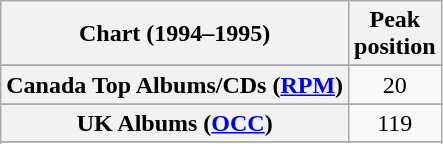<table class="wikitable sortable plainrowheaders" style="text-align:center">
<tr>
<th scope="col">Chart (1994–1995)</th>
<th scope="col">Peak<br>position</th>
</tr>
<tr>
</tr>
<tr>
<th scope="row">Canada Top Albums/CDs (<a href='#'>RPM</a>)</th>
<td style="text-align:center;">20</td>
</tr>
<tr>
</tr>
<tr>
<th scope="row">UK Albums (<a href='#'>OCC</a>)</th>
<td style="text-align:center;">119</td>
</tr>
<tr>
</tr>
<tr>
</tr>
<tr>
</tr>
</table>
